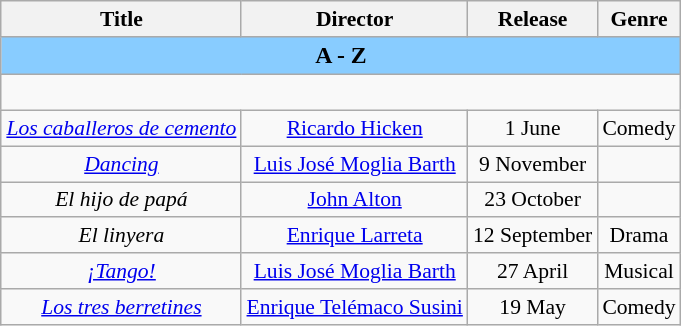<table class="wikitable" style="margin:1em 0 1em 1em; text-align: center; font-size: 90%;">
<tr>
<th scope="col">Title</th>
<th scope="col">Director</th>
<th scope="col">Release</th>
<th scope="col">Genre</th>
</tr>
<tr>
<th colspan="4" style="background-color:#88ccff; font-size:110%;"><strong>A  -  Z</strong></th>
</tr>
<tr style="height:24px">
</tr>
<tr>
<td><em><a href='#'>Los caballeros de cemento</a></em></td>
<td><a href='#'>Ricardo Hicken</a></td>
<td>1 June</td>
<td>Comedy</td>
</tr>
<tr>
<td><em><a href='#'>Dancing</a></em></td>
<td><a href='#'>Luis José Moglia Barth</a></td>
<td>9 November</td>
<td></td>
</tr>
<tr>
<td><em>El hijo de papá</em></td>
<td><a href='#'>John Alton</a></td>
<td>23 October</td>
<td></td>
</tr>
<tr>
<td><em>El linyera</em></td>
<td><a href='#'>Enrique Larreta</a></td>
<td>12 September</td>
<td>Drama</td>
</tr>
<tr>
<td><em><a href='#'>¡Tango!</a></em></td>
<td><a href='#'>Luis José Moglia Barth</a></td>
<td>27 April</td>
<td>Musical</td>
</tr>
<tr>
<td><em><a href='#'>Los tres berretines</a></em></td>
<td><a href='#'>Enrique Telémaco Susini</a></td>
<td>19 May</td>
<td>Comedy</td>
</tr>
</table>
